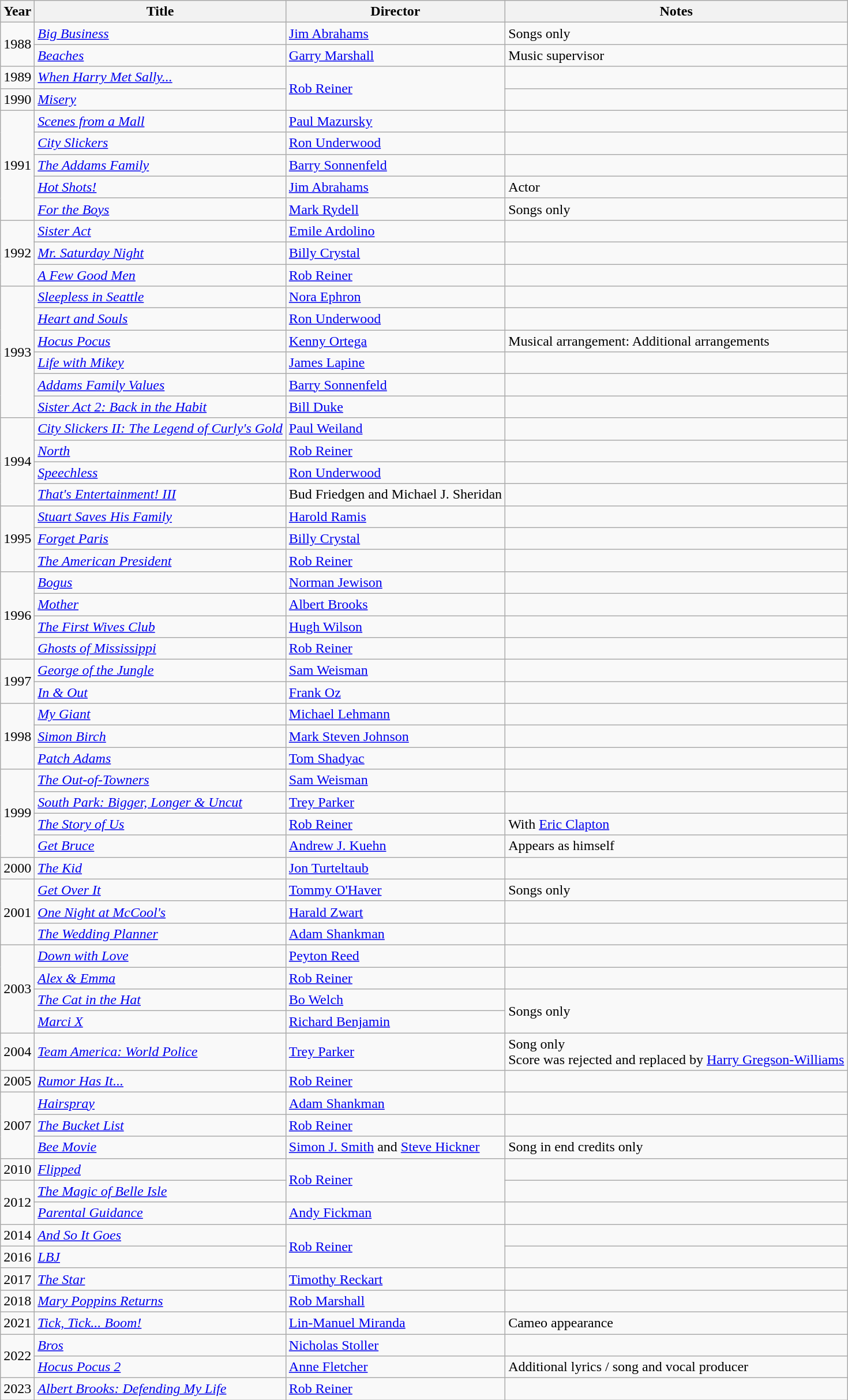<table class="sortable wikitable">
<tr>
<th>Year</th>
<th>Title</th>
<th>Director</th>
<th>Notes</th>
</tr>
<tr>
<td rowspan=2>1988</td>
<td><em><a href='#'>Big Business</a></em></td>
<td><a href='#'>Jim Abrahams</a></td>
<td>Songs only</td>
</tr>
<tr>
<td><em><a href='#'>Beaches</a></em></td>
<td><a href='#'>Garry Marshall</a></td>
<td>Music supervisor</td>
</tr>
<tr>
<td>1989</td>
<td><em><a href='#'>When Harry Met Sally...</a></em></td>
<td rowspan=2><a href='#'>Rob Reiner</a></td>
<td></td>
</tr>
<tr>
<td>1990</td>
<td><em><a href='#'>Misery</a></em></td>
<td></td>
</tr>
<tr>
<td rowspan=5>1991</td>
<td><em><a href='#'>Scenes from a Mall</a></em></td>
<td><a href='#'>Paul Mazursky</a></td>
<td></td>
</tr>
<tr>
<td><em><a href='#'>City Slickers</a></em></td>
<td><a href='#'>Ron Underwood</a></td>
<td></td>
</tr>
<tr>
<td><em><a href='#'>The Addams Family</a></em></td>
<td><a href='#'>Barry Sonnenfeld</a></td>
<td></td>
</tr>
<tr>
<td><em><a href='#'>Hot Shots!</a></em></td>
<td><a href='#'>Jim Abrahams</a></td>
<td>Actor</td>
</tr>
<tr>
<td><em><a href='#'>For the Boys</a></em></td>
<td><a href='#'>Mark Rydell</a></td>
<td>Songs only</td>
</tr>
<tr>
<td rowspan=3>1992</td>
<td><em><a href='#'>Sister Act</a></em></td>
<td><a href='#'>Emile Ardolino</a></td>
<td></td>
</tr>
<tr>
<td><em><a href='#'>Mr. Saturday Night</a></em></td>
<td><a href='#'>Billy Crystal</a></td>
<td></td>
</tr>
<tr>
<td><em><a href='#'>A Few Good Men</a></em></td>
<td><a href='#'>Rob Reiner</a></td>
<td></td>
</tr>
<tr>
<td rowspan=6>1993</td>
<td><em><a href='#'>Sleepless in Seattle</a></em></td>
<td><a href='#'>Nora Ephron</a></td>
<td></td>
</tr>
<tr>
<td><em><a href='#'>Heart and Souls</a></em></td>
<td><a href='#'>Ron Underwood</a></td>
<td></td>
</tr>
<tr>
<td><em><a href='#'>Hocus Pocus</a></em></td>
<td><a href='#'>Kenny Ortega</a></td>
<td>Musical arrangement: Additional arrangements</td>
</tr>
<tr>
<td><em><a href='#'>Life with Mikey</a></em></td>
<td><a href='#'>James Lapine</a></td>
<td></td>
</tr>
<tr>
<td><em><a href='#'>Addams Family Values</a></em></td>
<td><a href='#'>Barry Sonnenfeld</a></td>
<td></td>
</tr>
<tr>
<td><em><a href='#'>Sister Act 2: Back in the Habit</a></em></td>
<td><a href='#'>Bill Duke</a></td>
<td></td>
</tr>
<tr>
<td rowspan=4>1994</td>
<td><em><a href='#'>City Slickers II: The Legend of Curly's Gold</a></em></td>
<td><a href='#'>Paul Weiland</a></td>
<td></td>
</tr>
<tr>
<td><em><a href='#'>North</a></em></td>
<td><a href='#'>Rob Reiner</a></td>
<td></td>
</tr>
<tr>
<td><em><a href='#'>Speechless</a></em></td>
<td><a href='#'>Ron Underwood</a></td>
<td></td>
</tr>
<tr>
<td><em><a href='#'>That's Entertainment! III</a></em></td>
<td>Bud Friedgen and Michael J. Sheridan</td>
<td></td>
</tr>
<tr>
<td rowspan=3>1995</td>
<td><em><a href='#'>Stuart Saves His Family</a></em></td>
<td><a href='#'>Harold Ramis</a></td>
<td></td>
</tr>
<tr>
<td><em><a href='#'>Forget Paris</a></em></td>
<td><a href='#'>Billy Crystal</a></td>
<td></td>
</tr>
<tr>
<td><em><a href='#'>The American President</a></em></td>
<td><a href='#'>Rob Reiner</a></td>
<td></td>
</tr>
<tr>
<td rowspan=4>1996</td>
<td><em><a href='#'>Bogus</a></em></td>
<td><a href='#'>Norman Jewison</a></td>
<td></td>
</tr>
<tr>
<td><em><a href='#'>Mother</a></em></td>
<td><a href='#'>Albert Brooks</a></td>
<td></td>
</tr>
<tr>
<td><em><a href='#'>The First Wives Club</a></em></td>
<td><a href='#'>Hugh Wilson</a></td>
<td></td>
</tr>
<tr>
<td><em><a href='#'>Ghosts of Mississippi</a></em></td>
<td><a href='#'>Rob Reiner</a></td>
<td></td>
</tr>
<tr>
<td rowspan=2>1997</td>
<td><em><a href='#'>George of the Jungle</a></em></td>
<td><a href='#'>Sam Weisman</a></td>
<td></td>
</tr>
<tr>
<td><em><a href='#'>In & Out</a></em></td>
<td><a href='#'>Frank Oz</a></td>
<td></td>
</tr>
<tr>
<td rowspan=3>1998</td>
<td><em><a href='#'>My Giant</a></em></td>
<td><a href='#'>Michael Lehmann</a></td>
<td></td>
</tr>
<tr>
<td><em><a href='#'>Simon Birch</a></em></td>
<td><a href='#'>Mark Steven Johnson</a></td>
<td></td>
</tr>
<tr>
<td><em><a href='#'>Patch Adams</a></em></td>
<td><a href='#'>Tom Shadyac</a></td>
<td></td>
</tr>
<tr>
<td rowspan=4>1999</td>
<td><em><a href='#'>The Out-of-Towners</a></em></td>
<td><a href='#'>Sam Weisman</a></td>
<td></td>
</tr>
<tr>
<td><em><a href='#'>South Park: Bigger, Longer & Uncut</a></em></td>
<td><a href='#'>Trey Parker</a></td>
<td></td>
</tr>
<tr>
<td><em><a href='#'>The Story of Us</a></em></td>
<td><a href='#'>Rob Reiner</a></td>
<td>With <a href='#'>Eric Clapton</a></td>
</tr>
<tr>
<td><em><a href='#'>Get Bruce</a></em></td>
<td><a href='#'>Andrew J. Kuehn</a></td>
<td>Appears as himself</td>
</tr>
<tr>
<td>2000</td>
<td><em><a href='#'>The Kid</a></em></td>
<td><a href='#'>Jon Turteltaub</a></td>
<td></td>
</tr>
<tr>
<td rowspan=3>2001</td>
<td><em><a href='#'>Get Over It</a></em></td>
<td><a href='#'>Tommy O'Haver</a></td>
<td>Songs only</td>
</tr>
<tr>
<td><em><a href='#'>One Night at McCool's</a></em></td>
<td><a href='#'>Harald Zwart</a></td>
<td></td>
</tr>
<tr>
<td><em><a href='#'>The Wedding Planner</a></em></td>
<td><a href='#'>Adam Shankman</a></td>
<td></td>
</tr>
<tr>
<td rowspan=4>2003</td>
<td><em><a href='#'>Down with Love</a></em></td>
<td><a href='#'>Peyton Reed</a></td>
<td></td>
</tr>
<tr>
<td><em><a href='#'>Alex & Emma</a></em></td>
<td><a href='#'>Rob Reiner</a></td>
<td></td>
</tr>
<tr>
<td><em><a href='#'>The Cat in the Hat</a></em></td>
<td><a href='#'>Bo Welch</a></td>
<td rowspan=2>Songs only</td>
</tr>
<tr>
<td><em><a href='#'>Marci X</a></em></td>
<td><a href='#'>Richard Benjamin</a></td>
</tr>
<tr>
<td>2004</td>
<td><em><a href='#'>Team America: World Police</a></em></td>
<td><a href='#'>Trey Parker</a></td>
<td>Song only <br>Score was rejected and replaced by <a href='#'>Harry Gregson-Williams</a></td>
</tr>
<tr>
<td>2005</td>
<td><em><a href='#'>Rumor Has It...</a></em></td>
<td><a href='#'>Rob Reiner</a></td>
<td></td>
</tr>
<tr>
<td rowspan=3>2007</td>
<td><em><a href='#'>Hairspray</a></em></td>
<td><a href='#'>Adam Shankman</a></td>
<td></td>
</tr>
<tr>
<td><em><a href='#'>The Bucket List</a></em></td>
<td><a href='#'>Rob Reiner</a></td>
<td></td>
</tr>
<tr>
<td><em><a href='#'>Bee Movie</a></em></td>
<td><a href='#'>Simon J. Smith</a> and <a href='#'>Steve Hickner</a></td>
<td>Song in end credits only</td>
</tr>
<tr>
<td>2010</td>
<td><em><a href='#'>Flipped</a></em></td>
<td rowspan=2><a href='#'>Rob Reiner</a></td>
<td></td>
</tr>
<tr>
<td rowspan=2>2012</td>
<td><em><a href='#'>The Magic of Belle Isle</a></em></td>
<td></td>
</tr>
<tr>
<td><em><a href='#'>Parental Guidance</a></em></td>
<td><a href='#'>Andy Fickman</a></td>
<td></td>
</tr>
<tr>
<td>2014</td>
<td><em><a href='#'>And So It Goes</a></em></td>
<td rowspan=2><a href='#'>Rob Reiner</a></td>
<td></td>
</tr>
<tr>
<td>2016</td>
<td><em><a href='#'>LBJ</a></em></td>
<td></td>
</tr>
<tr>
<td>2017</td>
<td><em><a href='#'>The Star</a></em></td>
<td><a href='#'>Timothy Reckart</a></td>
<td></td>
</tr>
<tr>
<td>2018</td>
<td><em><a href='#'>Mary Poppins Returns</a></em></td>
<td><a href='#'>Rob Marshall</a></td>
<td></td>
</tr>
<tr>
<td>2021</td>
<td><em><a href='#'>Tick, Tick... Boom!</a></em></td>
<td><a href='#'>Lin-Manuel Miranda</a></td>
<td>Cameo appearance</td>
</tr>
<tr>
<td rowspan=2>2022</td>
<td><em><a href='#'>Bros</a></em></td>
<td><a href='#'>Nicholas Stoller</a></td>
<td></td>
</tr>
<tr>
<td><em><a href='#'>Hocus Pocus 2</a></em></td>
<td><a href='#'>Anne Fletcher</a></td>
<td>Additional lyrics / song and vocal producer</td>
</tr>
<tr>
<td>2023</td>
<td><em><a href='#'>Albert Brooks: Defending My Life</a></em></td>
<td><a href='#'>Rob Reiner</a></td>
<td></td>
</tr>
</table>
